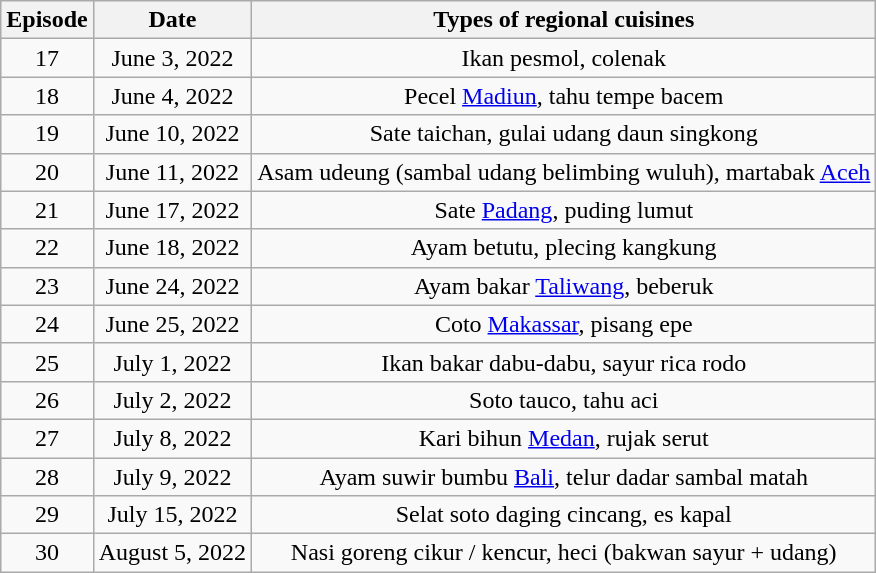<table class="wikitable">
<tr>
<th>Episode</th>
<th>Date</th>
<th>Types of regional cuisines</th>
</tr>
<tr>
<td style="text-align:center">17</td>
<td style="text-align:center">June 3, 2022</td>
<td style="text-align:center">Ikan pesmol, colenak</td>
</tr>
<tr>
<td style="text-align:center">18</td>
<td style="text-align:center">June 4, 2022</td>
<td style="text-align:center">Pecel <a href='#'>Madiun</a>, tahu tempe bacem</td>
</tr>
<tr>
<td style="text-align:center">19</td>
<td style="text-align:center">June 10, 2022</td>
<td style="text-align:center">Sate taichan, gulai udang daun singkong</td>
</tr>
<tr>
<td style="text-align:center">20</td>
<td style="text-align:center">June 11, 2022</td>
<td style="text-align:center">Asam udeung (sambal udang belimbing wuluh), martabak <a href='#'>Aceh</a></td>
</tr>
<tr>
<td style="text-align:center">21</td>
<td style="text-align:center">June 17, 2022</td>
<td style="text-align:center">Sate <a href='#'>Padang</a>, puding lumut</td>
</tr>
<tr>
<td style="text-align:center">22</td>
<td style="text-align:center">June 18, 2022</td>
<td style="text-align:center">Ayam betutu, plecing kangkung</td>
</tr>
<tr>
<td style="text-align:center">23</td>
<td style="text-align:center">June 24, 2022</td>
<td style="text-align:center">Ayam bakar <a href='#'>Taliwang</a>, beberuk</td>
</tr>
<tr>
<td style="text-align:center">24</td>
<td style="text-align:center">June 25, 2022</td>
<td style="text-align:center">Coto <a href='#'>Makassar</a>, pisang epe</td>
</tr>
<tr>
<td style="text-align:center">25</td>
<td style="text-align:center">July 1, 2022</td>
<td style="text-align:center">Ikan bakar dabu-dabu, sayur rica rodo</td>
</tr>
<tr>
<td style="text-align:center">26</td>
<td style="text-align:center">July 2, 2022</td>
<td style="text-align:center">Soto tauco, tahu aci</td>
</tr>
<tr>
<td style="text-align:center">27</td>
<td style="text-align:center">July 8, 2022</td>
<td style="text-align:center">Kari bihun <a href='#'>Medan</a>, rujak serut</td>
</tr>
<tr>
<td style="text-align:center">28</td>
<td style="text-align:center">July 9, 2022</td>
<td style="text-align:center">Ayam suwir bumbu <a href='#'>Bali</a>, telur dadar sambal matah</td>
</tr>
<tr>
<td style="text-align:center">29</td>
<td style="text-align:center">July 15, 2022</td>
<td style="text-align:center">Selat soto daging cincang, es kapal</td>
</tr>
<tr>
<td style="text-align:center">30</td>
<td style="text-align:center">August 5, 2022</td>
<td style="text-align:center">Nasi goreng cikur / kencur, heci (bakwan sayur + udang)</td>
</tr>
</table>
